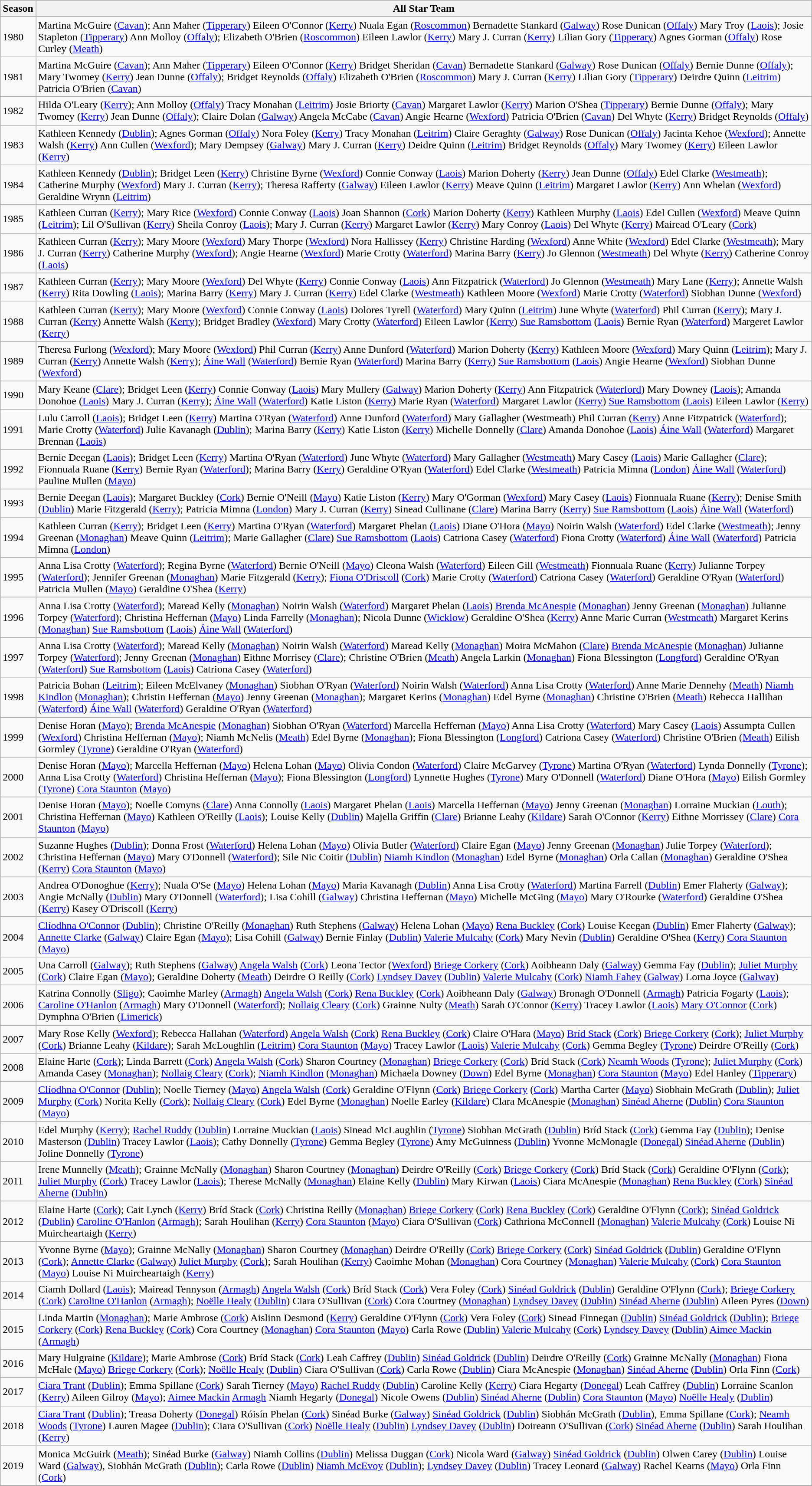<table class="wikitable collapsible">
<tr>
<th>Season</th>
<th>All Star Team</th>
</tr>
<tr>
<td>1980 </td>
<td> Martina McGuire (<a href='#'>Cavan</a>);  Ann Maher (<a href='#'>Tipperary</a>)  Eileen O'Connor (<a href='#'>Kerry</a>)  Nuala Egan (<a href='#'>Roscommon</a>)  Bernadette Stankard (<a href='#'>Galway</a>)  Rose Dunican (<a href='#'>Offaly</a>)  Mary Troy (<a href='#'>Laois</a>);  Josie Stapleton (<a href='#'>Tipperary</a>)  Ann Molloy (<a href='#'>Offaly</a>);  Elizabeth O'Brien (<a href='#'>Roscommon</a>)  Eileen Lawlor (<a href='#'>Kerry</a>)  Mary J. Curran (<a href='#'>Kerry</a>)  Lilian Gory (<a href='#'>Tipperary</a>)  Agnes Gorman (<a href='#'>Offaly</a>)  Rose Curley (<a href='#'>Meath</a>)</td>
</tr>
<tr>
<td>1981 </td>
<td> Martina McGuire (<a href='#'>Cavan</a>);  Ann Maher (<a href='#'>Tipperary</a>)  Eileen O'Connor (<a href='#'>Kerry</a>)  Bridget Sheridan (<a href='#'>Cavan</a>)  Bernadette Stankard (<a href='#'>Galway</a>)  Rose Dunican (<a href='#'>Offaly</a>)  Bernie Dunne (<a href='#'>Offaly</a>);  Mary Twomey (<a href='#'>Kerry</a>)  Jean Dunne (<a href='#'>Offaly</a>);   Bridget Reynolds (<a href='#'>Offaly</a>)  Elizabeth O'Brien (<a href='#'>Roscommon</a>)  Mary J. Curran (<a href='#'>Kerry</a>)  Lilian Gory (<a href='#'>Tipperary</a>)  Deirdre Quinn (<a href='#'>Leitrim</a>)  Patricia O'Brien (<a href='#'>Cavan</a>) <em></em></td>
</tr>
<tr>
<td>1982 </td>
<td> Hilda O'Leary (<a href='#'>Kerry</a>);  Ann Molloy (<a href='#'>Offaly</a>)  Tracy Monahan (<a href='#'>Leitrim</a>)  Josie Briorty (<a href='#'>Cavan</a>)  Margaret Lawlor (<a href='#'>Kerry</a>)  Marion O'Shea (<a href='#'>Tipperary</a>)  Bernie Dunne (<a href='#'>Offaly</a>);  Mary Twomey (<a href='#'>Kerry</a>)  Jean Dunne (<a href='#'>Offaly</a>);  Claire Dolan (<a href='#'>Galway</a>)  Angela McCabe (<a href='#'>Cavan</a>)  Angie Hearne (<a href='#'>Wexford</a>)  Patricia O'Brien (<a href='#'>Cavan</a>) <em></em>  Del Whyte (<a href='#'>Kerry</a>)  Bridget Reynolds (<a href='#'>Offaly</a>)</td>
</tr>
<tr>
<td>1983 </td>
<td> Kathleen Kennedy (<a href='#'>Dublin</a>);  Agnes Gorman (<a href='#'>Offaly</a>)  Nora Foley (<a href='#'>Kerry</a>)  Tracy Monahan (<a href='#'>Leitrim</a>)  Claire Geraghty (<a href='#'>Galway</a>)  Rose Dunican (<a href='#'>Offaly</a>)  Jacinta Kehoe (<a href='#'>Wexford</a>);  Annette Walsh (<a href='#'>Kerry</a>)  Ann Cullen (<a href='#'>Wexford</a>);  Mary Dempsey (<a href='#'>Galway</a>)  Mary J. Curran (<a href='#'>Kerry</a>)  Deidre Quinn (<a href='#'>Leitrim</a>)   Bridget Reynolds (<a href='#'>Offaly</a>)  Mary Twomey (<a href='#'>Kerry</a>)  Eileen Lawlor (<a href='#'>Kerry</a>)</td>
</tr>
<tr>
<td>1984 </td>
<td> Kathleen Kennedy (<a href='#'>Dublin</a>);  Bridget Leen (<a href='#'>Kerry</a>)  Christine Byrne (<a href='#'>Wexford</a>)  Connie Conway (<a href='#'>Laois</a>)  Marion Doherty (<a href='#'>Kerry</a>)  Jean Dunne (<a href='#'>Offaly</a>)  Edel Clarke (<a href='#'>Westmeath</a>);  Catherine Murphy (<a href='#'>Wexford</a>)  Mary J. Curran (<a href='#'>Kerry</a>);  Theresa Rafferty (<a href='#'>Galway</a>)  Eileen Lawlor (<a href='#'>Kerry</a>)  Meave Quinn (<a href='#'>Leitrim</a>)  Margaret Lawlor (<a href='#'>Kerry</a>)  Ann Whelan (<a href='#'>Wexford</a>)  Geraldine Wrynn (<a href='#'>Leitrim</a>)</td>
</tr>
<tr>
<td>1985 </td>
<td> Kathleen Curran (<a href='#'>Kerry</a>);  Mary Rice (<a href='#'>Wexford</a>)  Connie Conway (<a href='#'>Laois</a>)  Joan Shannon (<a href='#'>Cork</a>)  Marion Doherty (<a href='#'>Kerry</a>)  Kathleen Murphy (<a href='#'>Laois</a>)  Edel Cullen (<a href='#'>Wexford</a>)  Meave Quinn (<a href='#'>Leitrim</a>);  Lil O'Sullivan (<a href='#'>Kerry</a>)  Sheila Conroy (<a href='#'>Laois</a>);  Mary J. Curran (<a href='#'>Kerry</a>)  Margaret Lawlor (<a href='#'>Kerry</a>)  Mary Conroy (<a href='#'>Laois</a>)  Del Whyte (<a href='#'>Kerry</a>)  Mairead O'Leary (<a href='#'>Cork</a>)</td>
</tr>
<tr>
<td>1986 </td>
<td> Kathleen Curran (<a href='#'>Kerry</a>);  Mary Moore (<a href='#'>Wexford</a>)  Mary Thorpe (<a href='#'>Wexford</a>)  Nora Hallissey (<a href='#'>Kerry</a>)  Christine Harding (<a href='#'>Wexford</a>)  Anne White (<a href='#'>Wexford</a>)  Edel Clarke (<a href='#'>Westmeath</a>);  Mary J. Curran (<a href='#'>Kerry</a>)  Catherine Murphy (<a href='#'>Wexford</a>);  Angie Hearne (<a href='#'>Wexford</a>)  Marie Crotty (<a href='#'>Waterford</a>)  Marina Barry (<a href='#'>Kerry</a>)  Jo Glennon (<a href='#'>Westmeath</a>)  Del Whyte (<a href='#'>Kerry</a>)  Catherine Conroy (<a href='#'>Laois</a>)</td>
</tr>
<tr>
<td>1987 </td>
<td> Kathleen Curran (<a href='#'>Kerry</a>);  Mary Moore (<a href='#'>Wexford</a>)  Del Whyte (<a href='#'>Kerry</a>)  Connie Conway (<a href='#'>Laois</a>)  Ann Fitzpatrick (<a href='#'>Waterford</a>)  Jo Glennon (<a href='#'>Westmeath</a>)  Mary Lane (<a href='#'>Kerry</a>);  Annette Walsh (<a href='#'>Kerry</a>)  Rita Dowling (<a href='#'>Laois</a>);  Marina Barry (<a href='#'>Kerry</a>)  Mary J. Curran (<a href='#'>Kerry</a>)  Edel Clarke (<a href='#'>Westmeath</a>)  Kathleen Moore (<a href='#'>Wexford</a>)  Marie Crotty (<a href='#'>Waterford</a>)  Siobhan Dunne (<a href='#'>Wexford</a>)</td>
</tr>
<tr>
<td>1988 </td>
<td> Kathleen Curran (<a href='#'>Kerry</a>);  Mary Moore (<a href='#'>Wexford</a>)  Connie Conway (<a href='#'>Laois</a>)  Dolores Tyrell (<a href='#'>Waterford</a>)  Mary Quinn (<a href='#'>Leitrim</a>)  June Whyte (<a href='#'>Waterford</a>)  Phil Curran (<a href='#'>Kerry</a>);  Mary J. Curran (<a href='#'>Kerry</a>)  Annette Walsh (<a href='#'>Kerry</a>);  Bridget Bradley (<a href='#'>Wexford</a>)  Mary Crotty (<a href='#'>Waterford</a>)  Eileen Lawlor (<a href='#'>Kerry</a>)  <a href='#'>Sue Ramsbottom</a> (<a href='#'>Laois</a>)  Bernie Ryan (<a href='#'>Waterford</a>)  Margeret Lawlor (<a href='#'>Kerry</a>)</td>
</tr>
<tr>
<td>1989 </td>
<td> Theresa Furlong (<a href='#'>Wexford</a>);  Mary Moore (<a href='#'>Wexford</a>)  Phil Curran (<a href='#'>Kerry</a>)  Anne Dunford (<a href='#'>Waterford</a>)  Marion Doherty (<a href='#'>Kerry</a>)  Kathleen Moore (<a href='#'>Wexford</a>)  Mary Quinn (<a href='#'>Leitrim</a>);  Mary J. Curran (<a href='#'>Kerry</a>)  Annette Walsh (<a href='#'>Kerry</a>);  <a href='#'>Áine Wall</a> (<a href='#'>Waterford</a>)  Bernie Ryan (<a href='#'>Waterford</a>)  Marina Barry (<a href='#'>Kerry</a>)  <a href='#'>Sue Ramsbottom</a> (<a href='#'>Laois</a>)  Angie Hearne (<a href='#'>Wexford</a>)  Siobhan Dunne (<a href='#'>Wexford</a>)</td>
</tr>
<tr>
<td>1990 </td>
<td> Mary Keane (<a href='#'>Clare</a>);  Bridget Leen (<a href='#'>Kerry</a>)  Connie Conway (<a href='#'>Laois</a>)  Mary Mullery (<a href='#'>Galway</a>)  Marion Doherty (<a href='#'>Kerry</a>)  Ann Fitzpatrick (<a href='#'>Waterford</a>)  Mary Downey (<a href='#'>Laois</a>);  Amanda Donohoe (<a href='#'>Laois</a>)  Mary J. Curran (<a href='#'>Kerry</a>);  <a href='#'>Áine Wall</a> (<a href='#'>Waterford</a>)  Katie Liston (<a href='#'>Kerry</a>)  Marie Ryan (<a href='#'>Waterford</a>)  Margaret Lawlor (<a href='#'>Kerry</a>)  <a href='#'>Sue Ramsbottom</a> (<a href='#'>Laois</a>)  Eileen Lawlor (<a href='#'>Kerry</a>)</td>
</tr>
<tr>
<td>1991 </td>
<td> Lulu Carroll (<a href='#'>Laois</a>);  Bridget Leen (<a href='#'>Kerry</a>)  Martina O'Ryan (<a href='#'>Waterford</a>)  Anne Dunford (<a href='#'>Waterford</a>)  Mary Gallagher (Westmeath)  Phil Curran (<a href='#'>Kerry</a>)  Anne Fitzpatrick (<a href='#'>Waterford</a>);  Marie Crotty (<a href='#'>Waterford</a>)  Julie Kavanagh (<a href='#'>Dublin</a>);  Marina Barry (<a href='#'>Kerry</a>)  Katie Liston (<a href='#'>Kerry</a>)  Michelle Donnelly (<a href='#'>Clare</a>)  Amanda Donohoe (<a href='#'>Laois</a>)  <a href='#'>Áine Wall</a> (<a href='#'>Waterford</a>)  Margaret Brennan (<a href='#'>Laois</a>)</td>
</tr>
<tr>
<td>1992 </td>
<td> Bernie Deegan (<a href='#'>Laois</a>);  Bridget Leen (<a href='#'>Kerry</a>)  Martina O'Ryan (<a href='#'>Waterford</a>)  June Whyte (<a href='#'>Waterford</a>)  Mary Gallagher (<a href='#'>Westmeath</a>)  Mary Casey (<a href='#'>Laois</a>)  Marie Gallagher (<a href='#'>Clare</a>);  Fionnuala Ruane (<a href='#'>Kerry</a>)  Bernie Ryan (<a href='#'>Waterford</a>);  Marina Barry (<a href='#'>Kerry</a>)  Geraldine O'Ryan (<a href='#'>Waterford</a>)  Edel Clarke (<a href='#'>Westmeath</a>)  Patricia Mimna (<a href='#'>London</a>) <em></em>  <a href='#'>Áine Wall</a> (<a href='#'>Waterford</a>)  Pauline Mullen (<a href='#'>Mayo</a>)</td>
</tr>
<tr>
<td>1993 </td>
<td> Bernie Deegan (<a href='#'>Laois</a>);  Margaret Buckley (<a href='#'>Cork</a>)  Bernie O'Neill (<a href='#'>Mayo</a>)  Katie Liston (<a href='#'>Kerry</a>)  Mary O'Gorman (<a href='#'>Wexford</a>)  Mary Casey (<a href='#'>Laois</a>)  Fionnuala Ruane (<a href='#'>Kerry</a>);  Denise Smith (<a href='#'>Dublin</a>)  Marie Fitzgerald (<a href='#'>Kerry</a>);  Patricia Mimna (<a href='#'>London</a>) <em></em>  Mary J. Curran (<a href='#'>Kerry</a>)  Sinead Cullinane (<a href='#'>Clare</a>)  Marina Barry (<a href='#'>Kerry</a>)  <a href='#'>Sue Ramsbottom</a> (<a href='#'>Laois</a>)  <a href='#'>Áine Wall</a> (<a href='#'>Waterford</a>)</td>
</tr>
<tr>
<td>1994 </td>
<td> Kathleen Curran (<a href='#'>Kerry</a>);  Bridget Leen (<a href='#'>Kerry</a>)  Martina O'Ryan (<a href='#'>Waterford</a>)  Margaret Phelan (<a href='#'>Laois</a>)  Diane O'Hora (<a href='#'>Mayo</a>)  Noirin Walsh (<a href='#'>Waterford</a>)  Edel Clarke (<a href='#'>Westmeath</a>);  Jenny Greenan (<a href='#'>Monaghan</a>)  Meave Quinn (<a href='#'>Leitrim</a>);  Marie Gallagher (<a href='#'>Clare</a>)  <a href='#'>Sue Ramsbottom</a> (<a href='#'>Laois</a>)  Catriona Casey (<a href='#'>Waterford</a>)  Fiona Crotty (<a href='#'>Waterford</a>)  <a href='#'>Áine Wall</a> (<a href='#'>Waterford</a>)  Patricia Mimna (<a href='#'>London</a>) <em></em></td>
</tr>
<tr>
<td>1995 </td>
<td> Anna Lisa Crotty (<a href='#'>Waterford</a>);  Regina Byrne (<a href='#'>Waterford</a>)  Bernie O'Neill (<a href='#'>Mayo</a>)  Cleona Walsh (<a href='#'>Waterford</a>)  Eileen Gill (<a href='#'>Westmeath</a>)  Fionnuala Ruane (<a href='#'>Kerry</a>)  Julianne Torpey (<a href='#'>Waterford</a>);  Jennifer Greenan (<a href='#'>Monaghan</a>)  Marie Fitzgerald (<a href='#'>Kerry</a>);  <a href='#'>Fiona O'Driscoll</a> (<a href='#'>Cork</a>)  Marie Crotty (<a href='#'>Waterford</a>)  Catriona Casey (<a href='#'>Waterford</a>)  Geraldine O'Ryan (<a href='#'>Waterford</a>)  Patricia Mullen (<a href='#'>Mayo</a>)  Geraldine O'Shea (<a href='#'>Kerry</a>)</td>
</tr>
<tr>
<td>1996 </td>
<td> Anna Lisa Crotty (<a href='#'>Waterford</a>);  Maread Kelly (<a href='#'>Monaghan</a>)  Noirin Walsh (<a href='#'>Waterford</a>)  Margaret Phelan (<a href='#'>Laois</a>)  <a href='#'>Brenda McAnespie</a> (<a href='#'>Monaghan</a>)  Jenny Greenan (<a href='#'>Monaghan</a>)  Julianne Torpey (<a href='#'>Waterford</a>);  Christina Heffernan (<a href='#'>Mayo</a>)  Linda Farrelly (<a href='#'>Monaghan</a>);  Nicola Dunne (<a href='#'>Wicklow</a>)  Geraldine O'Shea (<a href='#'>Kerry</a>)  Anne Marie Curran (<a href='#'>Westmeath</a>)  Margaret Kerins (<a href='#'>Monaghan</a>)  <a href='#'>Sue Ramsbottom</a> (<a href='#'>Laois</a>)  <a href='#'>Áine Wall</a> (<a href='#'>Waterford</a>)</td>
</tr>
<tr>
<td>1997 </td>
<td> Anna Lisa Crotty (<a href='#'>Waterford</a>);  Maread Kelly (<a href='#'>Monaghan</a>)  Noirin Walsh (<a href='#'>Waterford</a>)  Maread Kelly (<a href='#'>Monaghan</a>)  Moira McMahon (<a href='#'>Clare</a>)  <a href='#'>Brenda McAnespie</a> (<a href='#'>Monaghan</a>)  Julianne Torpey (<a href='#'>Waterford</a>);  Jenny Greenan (<a href='#'>Monaghan</a>)  Eithne Morrisey (<a href='#'>Clare</a>);  Christine O'Brien (<a href='#'>Meath</a>)  Angela Larkin (<a href='#'>Monaghan</a>)  Fiona Blessington (<a href='#'>Longford</a>)  Geraldine O'Ryan (<a href='#'>Waterford</a>)  <a href='#'>Sue Ramsbottom</a> (<a href='#'>Laois</a>)  Catriona Casey (<a href='#'>Waterford</a>)</td>
</tr>
<tr>
<td>1998 </td>
<td> Patricia Bohan (<a href='#'>Leitrim</a>);  Eileen McElvaney (<a href='#'>Monaghan</a>)  Siobhan O'Ryan (<a href='#'>Waterford</a>)  Noirin Walsh (<a href='#'>Waterford</a>)  Anna Lisa Crotty (<a href='#'>Waterford</a>)  Anne Marie Dennehy (<a href='#'>Meath</a>)  <a href='#'>Niamh Kindlon</a> (<a href='#'>Monaghan</a>);  Christin Heffernan (<a href='#'>Mayo</a>)  Jenny Greenan (<a href='#'>Monaghan</a>);  Margaret Kerins (<a href='#'>Monaghan</a>)  Edel Byrne (<a href='#'>Monaghan</a>)  Christine O'Brien (<a href='#'>Meath</a>)  Rebecca Hallihan (<a href='#'>Waterford</a>)  <a href='#'>Áine Wall</a> (<a href='#'>Waterford</a>)  Geraldine O'Ryan (<a href='#'>Waterford</a>)</td>
</tr>
<tr>
<td>1999 </td>
<td> Denise Horan (<a href='#'>Mayo</a>);  <a href='#'>Brenda McAnespie</a> (<a href='#'>Monaghan</a>)  Siobhan O'Ryan (<a href='#'>Waterford</a>)  Marcella Heffernan (<a href='#'>Mayo</a>)  Anna Lisa Crotty (<a href='#'>Waterford</a>)  Mary Casey (<a href='#'>Laois</a>)  Assumpta Cullen (<a href='#'>Wexford</a>)  Christina Heffernan (<a href='#'>Mayo</a>);  Niamh McNelis (<a href='#'>Meath</a>)   Edel Byrne (<a href='#'>Monaghan</a>);  Fiona Blessington (<a href='#'>Longford</a>)  Catriona Casey (<a href='#'>Waterford</a>)  Christine O'Brien (<a href='#'>Meath</a>)  Eilish Gormley (<a href='#'>Tyrone</a>)  Geraldine O'Ryan (<a href='#'>Waterford</a>)</td>
</tr>
<tr>
<td>2000 </td>
<td> Denise Horan (<a href='#'>Mayo</a>);  Marcella Heffernan (<a href='#'>Mayo</a>)  Helena Lohan (<a href='#'>Mayo</a>)  Olivia Condon (<a href='#'>Waterford</a>)  Claire McGarvey (<a href='#'>Tyrone</a>)  Martina O'Ryan (<a href='#'>Waterford</a>)  Lynda Donnelly (<a href='#'>Tyrone</a>);  Anna Lisa Crotty (<a href='#'>Waterford</a>)  Christina Heffernan (<a href='#'>Mayo</a>);  Fiona Blessington (<a href='#'>Longford</a>)  Lynnette Hughes (<a href='#'>Tyrone</a>)  Mary O'Donnell (<a href='#'>Waterford</a>)  Diane O'Hora (<a href='#'>Mayo</a>)  Eilish Gormley (<a href='#'>Tyrone</a>)  <a href='#'>Cora Staunton</a> (<a href='#'>Mayo</a>)</td>
</tr>
<tr>
<td>2001 </td>
<td> Denise Horan (<a href='#'>Mayo</a>);  Noelle Comyns (<a href='#'>Clare</a>)  Anna Connolly (<a href='#'>Laois</a>)  Margaret Phelan (<a href='#'>Laois</a>)  Marcella Heffernan (<a href='#'>Mayo</a>)  Jenny Greenan (<a href='#'>Monaghan</a>)  Lorraine Muckian (<a href='#'>Louth</a>);  Christina Heffernan (<a href='#'>Mayo</a>)  Kathleen O'Reilly (<a href='#'>Laois</a>);  Louise Kelly (<a href='#'>Dublin</a>)  Majella Griffin (<a href='#'>Clare</a>)  Brianne Leahy (<a href='#'>Kildare</a>)  Sarah O'Connor (<a href='#'>Kerry</a>)  Eithne Morrissey (<a href='#'>Clare</a>)  <a href='#'>Cora Staunton</a> (<a href='#'>Mayo</a>)</td>
</tr>
<tr>
<td>2002 </td>
<td> Suzanne Hughes (<a href='#'>Dublin</a>);  Donna Frost (<a href='#'>Waterford</a>)  Helena Lohan (<a href='#'>Mayo</a>)  Olivia Butler (<a href='#'>Waterford</a>)  Claire Egan (<a href='#'>Mayo</a>)  Jenny Greenan (<a href='#'>Monaghan</a>)  Julie Torpey (<a href='#'>Waterford</a>);  Christina Heffernan (<a href='#'>Mayo</a>)  Mary O'Donnell (<a href='#'>Waterford</a>);  Sile Nic Coitir (<a href='#'>Dublin</a>)  <a href='#'>Niamh Kindlon</a> (<a href='#'>Monaghan</a>)  Edel Byrne (<a href='#'>Monaghan</a>)  Orla Callan (<a href='#'>Monaghan</a>)  Geraldine O'Shea (<a href='#'>Kerry</a>)  <a href='#'>Cora Staunton</a> (<a href='#'>Mayo</a>)</td>
</tr>
<tr>
<td>2003 </td>
<td> Andrea O'Donoghue (<a href='#'>Kerry</a>);  Nuala O'Se (<a href='#'>Mayo</a>)  Helena Lohan (<a href='#'>Mayo</a>)  Maria Kavanagh (<a href='#'>Dublin</a>)  Anna Lisa Crotty (<a href='#'>Waterford</a>)  Martina Farrell (<a href='#'>Dublin</a>)  Emer Flaherty (<a href='#'>Galway</a>);  Angie McNally (<a href='#'>Dublin</a>)  Mary O'Donnell (<a href='#'>Waterford</a>);  Lisa Cohill (<a href='#'>Galway</a>)  Christina Heffernan (<a href='#'>Mayo</a>)  Michelle McGing (<a href='#'>Mayo</a>)  Mary O'Rourke (<a href='#'>Waterford</a>)  Geraldine O'Shea (<a href='#'>Kerry</a>)  Kasey O'Driscoll (<a href='#'>Kerry</a>)</td>
</tr>
<tr>
<td>2004 </td>
<td> <a href='#'>Clíodhna O'Connor</a> (<a href='#'>Dublin</a>);  Christine O'Reilly (<a href='#'>Monaghan</a>)  Ruth Stephens (<a href='#'>Galway</a>)  Helena Lohan (<a href='#'>Mayo</a>)  <a href='#'>Rena Buckley</a> (<a href='#'>Cork</a>)  Louise Keegan (<a href='#'>Dublin</a>)  Emer Flaherty (<a href='#'>Galway</a>);  <a href='#'>Annette Clarke</a> (<a href='#'>Galway</a>)  Claire Egan (<a href='#'>Mayo</a>);  Lisa Cohill (<a href='#'>Galway</a>)  Bernie Finlay (<a href='#'>Dublin</a>)  <a href='#'>Valerie Mulcahy</a> (<a href='#'>Cork</a>)  Mary Nevin (<a href='#'>Dublin</a>)  Geraldine O'Shea (<a href='#'>Kerry</a>)  <a href='#'>Cora Staunton</a> (<a href='#'>Mayo</a>)</td>
</tr>
<tr>
<td>2005 </td>
<td> Una Carroll (<a href='#'>Galway</a>);  Ruth Stephens (<a href='#'>Galway</a>)  <a href='#'>Angela Walsh</a> (<a href='#'>Cork</a>)  Leona Tector (<a href='#'>Wexford</a>)  <a href='#'>Briege Corkery</a> (<a href='#'>Cork</a>)  Aoibheann Daly (<a href='#'>Galway</a>)  Gemma Fay (<a href='#'>Dublin</a>);  <a href='#'>Juliet Murphy</a> (<a href='#'>Cork</a>)  Claire Egan (<a href='#'>Mayo</a>);  Geraldine Doherty (<a href='#'>Meath</a>)  Deirdre O Reilly (<a href='#'>Cork</a>)  <a href='#'>Lyndsey Davey</a> (<a href='#'>Dublin</a>)  <a href='#'>Valerie Mulcahy</a> (<a href='#'>Cork</a>)  <a href='#'>Niamh Fahey</a> (<a href='#'>Galway</a>)  Lorna Joyce (<a href='#'>Galway</a>)</td>
</tr>
<tr>
<td>2006 </td>
<td> Katrina Connolly (<a href='#'>Sligo</a>);  Caoimhe Marley (<a href='#'>Armagh</a>)  <a href='#'>Angela Walsh</a> (<a href='#'>Cork</a>)  <a href='#'>Rena Buckley</a> (<a href='#'>Cork</a>)  Aoibheann Daly (<a href='#'>Galway</a>)  Bronagh O'Donnell (<a href='#'>Armagh</a>)  Patricia Fogarty (<a href='#'>Laois</a>);  <a href='#'>Caroline O'Hanlon</a> (<a href='#'>Armagh</a>)  Mary O'Donnell (<a href='#'>Waterford</a>);  <a href='#'>Nollaig Cleary</a> (<a href='#'>Cork</a>)  Grainne Nulty (<a href='#'>Meath</a>)  Sarah O'Connor (<a href='#'>Kerry</a>)  Tracey Lawlor (<a href='#'>Laois</a>)  <a href='#'>Mary O'Connor</a> (<a href='#'>Cork</a>)  Dymphna O'Brien (<a href='#'>Limerick</a>)</td>
</tr>
<tr>
<td>2007 </td>
<td> Mary Rose Kelly (<a href='#'>Wexford</a>);  Rebecca Hallahan (<a href='#'>Waterford</a>)  <a href='#'>Angela Walsh</a> (<a href='#'>Cork</a>)  <a href='#'>Rena Buckley</a> (<a href='#'>Cork</a>)  Claire O'Hara (<a href='#'>Mayo</a>)  <a href='#'>Bríd Stack</a> (<a href='#'>Cork</a>)  <a href='#'>Briege Corkery</a> (<a href='#'>Cork</a>);  <a href='#'>Juliet Murphy</a> (<a href='#'>Cork</a>)  Brianne Leahy (<a href='#'>Kildare</a>);  Sarah McLoughlin (<a href='#'>Leitrim</a>)  <a href='#'>Cora Staunton</a> (<a href='#'>Mayo</a>)  Tracey Lawlor (<a href='#'>Laois</a>)  <a href='#'>Valerie Mulcahy</a> (<a href='#'>Cork</a>)  Gemma Begley (<a href='#'>Tyrone</a>)  Deirdre O'Reilly (<a href='#'>Cork</a>)</td>
</tr>
<tr>
<td>2008 </td>
<td> Elaine Harte (<a href='#'>Cork</a>);  Linda Barrett (<a href='#'>Cork</a>)  <a href='#'>Angela Walsh</a> (<a href='#'>Cork</a>)  Sharon Courtney (<a href='#'>Monaghan</a>)  <a href='#'>Briege Corkery</a> (<a href='#'>Cork</a>)  Bríd Stack (<a href='#'>Cork</a>)  <a href='#'>Neamh Woods</a> (<a href='#'>Tyrone</a>);  <a href='#'>Juliet Murphy</a> (<a href='#'>Cork</a>)  Amanda Casey (<a href='#'>Monaghan</a>);  <a href='#'>Nollaig Cleary</a> (<a href='#'>Cork</a>);  <a href='#'>Niamh Kindlon</a> (<a href='#'>Monaghan</a>)  Michaela Downey (<a href='#'>Down</a>)  Edel Byrne (<a href='#'>Monaghan</a>)  <a href='#'>Cora Staunton</a> (<a href='#'>Mayo</a>)  Edel Hanley (<a href='#'>Tipperary</a>)</td>
</tr>
<tr>
<td>2009 </td>
<td> <a href='#'>Clíodhna O'Connor</a> (<a href='#'>Dublin</a>);  Noelle Tierney (<a href='#'>Mayo</a>)  <a href='#'>Angela Walsh</a> (<a href='#'>Cork</a>)  Geraldine O'Flynn (<a href='#'>Cork</a>)  <a href='#'>Briege Corkery</a> (<a href='#'>Cork</a>)  Martha Carter (<a href='#'>Mayo</a>)  Siobhain McGrath (<a href='#'>Dublin</a>);  <a href='#'>Juliet Murphy</a> (<a href='#'>Cork</a>)  Norita Kelly (<a href='#'>Cork</a>);  <a href='#'>Nollaig Cleary</a> (<a href='#'>Cork</a>)  Edel Byrne (<a href='#'>Monaghan</a>)  Noelle Earley (<a href='#'>Kildare</a>)  Clara McAnespie (<a href='#'>Monaghan</a>)  <a href='#'>Sinéad Aherne</a> (<a href='#'>Dublin</a>)  <a href='#'>Cora Staunton</a> (<a href='#'>Mayo</a>)</td>
</tr>
<tr>
<td>2010 </td>
<td> Edel Murphy (<a href='#'>Kerry</a>);  <a href='#'>Rachel Ruddy</a> (<a href='#'>Dublin</a>)  Lorraine Muckian (<a href='#'>Laois</a>)  Sinead McLaughlin (<a href='#'>Tyrone</a>)  Siobhan McGrath (<a href='#'>Dublin</a>)  Bríd Stack (<a href='#'>Cork</a>)  Gemma Fay (<a href='#'>Dublin</a>);  Denise Masterson (<a href='#'>Dublin</a>)  Tracey Lawlor (<a href='#'>Laois</a>);  Cathy Donnelly (<a href='#'>Tyrone</a>)  Gemma Begley (<a href='#'>Tyrone</a>)  Amy McGuinness (<a href='#'>Dublin</a>)  Yvonne McMonagle (<a href='#'>Donegal</a>)  <a href='#'>Sinéad Aherne</a> (<a href='#'>Dublin</a>)  Joline Donnelly (<a href='#'>Tyrone</a>)</td>
</tr>
<tr>
<td>2011 </td>
<td> Irene Munnelly (<a href='#'>Meath</a>);  Grainne McNally (<a href='#'>Monaghan</a>)  Sharon Courtney (<a href='#'>Monaghan</a>)  Deirdre O'Reilly (<a href='#'>Cork</a>)  <a href='#'>Briege Corkery</a> (<a href='#'>Cork</a>)  Bríd Stack (<a href='#'>Cork</a>)  Geraldine O'Flynn (<a href='#'>Cork</a>);  <a href='#'>Juliet Murphy</a> (<a href='#'>Cork</a>)  Tracey Lawlor (<a href='#'>Laois</a>);  Therese McNally (<a href='#'>Monaghan</a>)  Elaine Kelly (<a href='#'>Dublin</a>)  Mary Kirwan (<a href='#'>Laois</a>)  Ciara McAnespie (<a href='#'>Monaghan</a>)  <a href='#'>Rena Buckley</a> (<a href='#'>Cork</a>)  <a href='#'>Sinéad Aherne</a> (<a href='#'>Dublin</a>)</td>
</tr>
<tr>
<td>2012 </td>
<td> Elaine Harte (<a href='#'>Cork</a>);  Cait Lynch (<a href='#'>Kerry</a>)  Bríd Stack (<a href='#'>Cork</a>)  Christina Reilly (<a href='#'>Monaghan</a>)  <a href='#'>Briege Corkery</a> (<a href='#'>Cork</a>)  <a href='#'>Rena Buckley</a> (<a href='#'>Cork</a>)  Geraldine O'Flynn (<a href='#'>Cork</a>);  <a href='#'>Sinéad Goldrick</a> (<a href='#'>Dublin</a>)  <a href='#'>Caroline O'Hanlon</a> (<a href='#'>Armagh</a>);  Sarah Houlihan (<a href='#'>Kerry</a>)  <a href='#'>Cora Staunton</a> (<a href='#'>Mayo</a>)  Ciara O'Sullivan (<a href='#'>Cork</a>)  Cathriona McConnell (<a href='#'>Monaghan</a>)  <a href='#'>Valerie Mulcahy</a> (<a href='#'>Cork</a>)  Louise Ni Muircheartaigh (<a href='#'>Kerry</a>)</td>
</tr>
<tr>
<td>2013 </td>
<td> Yvonne Byrne (<a href='#'>Mayo</a>);  Grainne McNally (<a href='#'>Monaghan</a>)  Sharon Courtney (<a href='#'>Monaghan</a>)  Deirdre O'Reilly (<a href='#'>Cork</a>)  <a href='#'>Briege Corkery</a> (<a href='#'>Cork</a>)  <a href='#'>Sinéad Goldrick</a> (<a href='#'>Dublin</a>)  Geraldine O'Flynn (<a href='#'>Cork</a>);  <a href='#'>Annette Clarke</a> (<a href='#'>Galway</a>)  <a href='#'>Juliet Murphy</a> (<a href='#'>Cork</a>);  Sarah Houlihan (<a href='#'>Kerry</a>)  Caoimhe Mohan (<a href='#'>Monaghan</a>)  Cora Courtney (<a href='#'>Monaghan</a>)  <a href='#'>Valerie Mulcahy</a> (<a href='#'>Cork</a>)  <a href='#'>Cora Staunton</a> (<a href='#'>Mayo</a>)  Louise Ni Muircheartaigh (<a href='#'>Kerry</a>)</td>
</tr>
<tr>
<td>2014 </td>
<td> Ciamh Dollard (<a href='#'>Laois</a>);   Mairead Tennyson (<a href='#'>Armagh</a>)  <a href='#'>Angela Walsh</a> (<a href='#'>Cork</a>)  Bríd Stack (<a href='#'>Cork</a>)  Vera Foley (<a href='#'>Cork</a>)  <a href='#'>Sinéad Goldrick</a> (<a href='#'>Dublin</a>)  Geraldine O'Flynn (<a href='#'>Cork</a>);  <a href='#'>Briege Corkery</a> (<a href='#'>Cork</a>)  <a href='#'>Caroline O'Hanlon</a> (<a href='#'>Armagh</a>);  <a href='#'>Noëlle Healy</a> (<a href='#'>Dublin</a>)  Ciara O'Sullivan (<a href='#'>Cork</a>)  Cora Courtney (<a href='#'>Monaghan</a>)  <a href='#'>Lyndsey Davey</a> (<a href='#'>Dublin</a>)  <a href='#'>Sinéad Aherne</a> (<a href='#'>Dublin</a>)  Aileen Pyres (<a href='#'>Down</a>)</td>
</tr>
<tr>
<td>2015 </td>
<td> Linda Martin (<a href='#'>Monaghan</a>);  Marie Ambrose (<a href='#'>Cork</a>)  Aislinn Desmond (<a href='#'>Kerry</a>)   Geraldine O'Flynn (<a href='#'>Cork</a>)  Vera Foley (<a href='#'>Cork</a>)  Sinead Finnegan (<a href='#'>Dublin</a>)  <a href='#'>Sinéad Goldrick</a> (<a href='#'>Dublin</a>);  <a href='#'>Briege Corkery</a> (<a href='#'>Cork</a>)  <a href='#'>Rena Buckley</a> (<a href='#'>Cork</a>)  Cora Courtney (<a href='#'>Monaghan</a>)  <a href='#'>Cora Staunton</a> (<a href='#'>Mayo</a>)  Carla Rowe (<a href='#'>Dublin</a>)  <a href='#'>Valerie Mulcahy</a> (<a href='#'>Cork</a>)  <a href='#'>Lyndsey Davey</a> (<a href='#'>Dublin</a>)  <a href='#'>Aimee Mackin</a> (<a href='#'>Armagh</a>)</td>
</tr>
<tr>
<td>2016 </td>
<td> Mary Hulgraine (<a href='#'>Kildare</a>);  Marie Ambrose (<a href='#'>Cork</a>)  Bríd Stack (<a href='#'>Cork</a>)  Leah Caffrey (<a href='#'>Dublin</a>)  <a href='#'>Sinéad Goldrick</a> (<a href='#'>Dublin</a>)  Deirdre O'Reilly (<a href='#'>Cork</a>)  Grainne McNally (<a href='#'>Monaghan</a>)  Fiona McHale (<a href='#'>Mayo</a>)  <a href='#'>Briege Corkery</a> (<a href='#'>Cork</a>);  <a href='#'>Noëlle Healy</a> (<a href='#'>Dublin</a>)  Ciara O'Sullivan (<a href='#'>Cork</a>)  Carla Rowe (<a href='#'>Dublin</a>)  Ciara McAnespie (<a href='#'>Monaghan</a>)  <a href='#'>Sinéad Aherne</a> (<a href='#'>Dublin</a>)  Orla Finn (<a href='#'>Cork</a>)</td>
</tr>
<tr>
<td>2017 </td>
<td> <a href='#'>Ciara Trant</a> (<a href='#'>Dublin</a>);  Emma Spillane (<a href='#'>Cork</a>)  Sarah Tierney (<a href='#'>Mayo</a>)  <a href='#'>Rachel Ruddy</a> (<a href='#'>Dublin</a>)  Caroline Kelly (<a href='#'>Kerry</a>)  Ciara Hegarty (<a href='#'>Donegal</a>)  Leah Caffrey (<a href='#'>Dublin</a>)  Lorraine Scanlon (<a href='#'>Kerry</a>)  Aileen Gilroy  (<a href='#'>Mayo</a>);  <a href='#'>Aimee Mackin</a>  <a href='#'>Armagh</a>  Niamh Hegarty (<a href='#'>Donegal</a>)  Nicole Owens (<a href='#'>Dublin</a>)  <a href='#'>Sinéad Aherne</a> (<a href='#'>Dublin</a>)  <a href='#'>Cora Staunton</a> (<a href='#'>Mayo</a>)  <a href='#'>Noëlle Healy</a> (<a href='#'>Dublin</a>)</td>
</tr>
<tr>
<td>2018 </td>
<td> <a href='#'>Ciara Trant</a> (<a href='#'>Dublin</a>);  Treasa Doherty (<a href='#'>Donegal</a>)  Róisín Phelan (<a href='#'>Cork</a>)  Sinéad Burke (<a href='#'>Galway</a>)  <a href='#'>Sinéad Goldrick</a> (<a href='#'>Dublin</a>)  Siobhán McGrath (<a href='#'>Dublin</a>),  Emma Spillane (<a href='#'>Cork</a>);  <a href='#'>Neamh Woods</a> (<a href='#'>Tyrone</a>)  Lauren Magee (<a href='#'>Dublin</a>);  Ciara O'Sullivan (<a href='#'>Cork</a>)  <a href='#'>Noëlle Healy</a> (<a href='#'>Dublin</a>)  <a href='#'>Lyndsey Davey</a> (<a href='#'>Dublin</a>)  Doireann O'Sullivan (<a href='#'>Cork</a>)  <a href='#'>Sinéad Aherne</a>  (<a href='#'>Dublin</a>)  Sarah Houlihan (<a href='#'>Kerry</a>)</td>
</tr>
<tr>
<td>2019 </td>
<td> Monica McGuirk (<a href='#'>Meath</a>);  Sinéad Burke (<a href='#'>Galway</a>)  Niamh Collins (<a href='#'>Dublin</a>)  Melissa Duggan (<a href='#'>Cork</a>)  Nicola Ward  (<a href='#'>Galway</a>)  <a href='#'>Sinéad Goldrick</a> (<a href='#'>Dublin</a>)  Olwen Carey (<a href='#'>Dublin</a>)  Louise Ward (<a href='#'>Galway</a>),  Siobhán McGrath (<a href='#'>Dublin</a>);  Carla Rowe (<a href='#'>Dublin</a>)  <a href='#'>Niamh McEvoy</a> (<a href='#'>Dublin</a>);  <a href='#'>Lyndsey Davey</a> (<a href='#'>Dublin</a>)  Tracey Leonard (<a href='#'>Galway</a>)  Rachel Kearns (<a href='#'>Mayo</a>)  Orla Finn (<a href='#'>Cork</a>)</td>
</tr>
<tr>
</tr>
</table>
